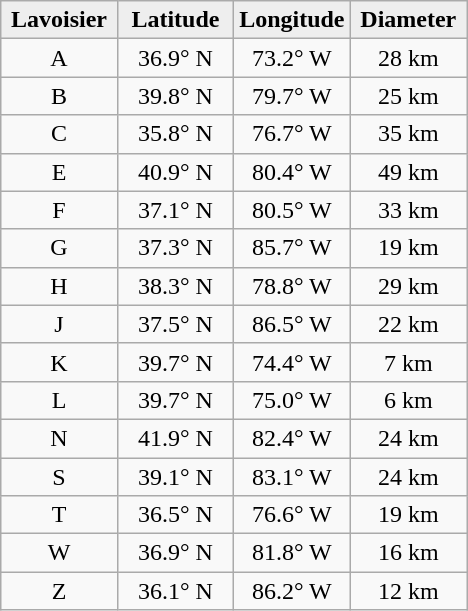<table class="wikitable">
<tr>
<th width="25%" style="background:#eeeeee;">Lavoisier</th>
<th width="25%" style="background:#eeeeee;">Latitude</th>
<th width="25%" style="background:#eeeeee;">Longitude</th>
<th width="25%" style="background:#eeeeee;">Diameter</th>
</tr>
<tr>
<td align="center">A</td>
<td align="center">36.9° N</td>
<td align="center">73.2° W</td>
<td align="center">28 km</td>
</tr>
<tr>
<td align="center">B</td>
<td align="center">39.8° N</td>
<td align="center">79.7° W</td>
<td align="center">25 km</td>
</tr>
<tr>
<td align="center">C</td>
<td align="center">35.8° N</td>
<td align="center">76.7° W</td>
<td align="center">35 km</td>
</tr>
<tr>
<td align="center">E</td>
<td align="center">40.9° N</td>
<td align="center">80.4° W</td>
<td align="center">49 km</td>
</tr>
<tr>
<td align="center">F</td>
<td align="center">37.1° N</td>
<td align="center">80.5° W</td>
<td align="center">33 km</td>
</tr>
<tr>
<td align="center">G</td>
<td align="center">37.3° N</td>
<td align="center">85.7° W</td>
<td align="center">19 km</td>
</tr>
<tr>
<td align="center">H</td>
<td align="center">38.3° N</td>
<td align="center">78.8° W</td>
<td align="center">29 km</td>
</tr>
<tr>
<td align="center">J</td>
<td align="center">37.5° N</td>
<td align="center">86.5° W</td>
<td align="center">22 km</td>
</tr>
<tr>
<td align="center">K</td>
<td align="center">39.7° N</td>
<td align="center">74.4° W</td>
<td align="center">7 km</td>
</tr>
<tr>
<td align="center">L</td>
<td align="center">39.7° N</td>
<td align="center">75.0° W</td>
<td align="center">6 km</td>
</tr>
<tr>
<td align="center">N</td>
<td align="center">41.9° N</td>
<td align="center">82.4° W</td>
<td align="center">24 km</td>
</tr>
<tr>
<td align="center">S</td>
<td align="center">39.1° N</td>
<td align="center">83.1° W</td>
<td align="center">24 km</td>
</tr>
<tr>
<td align="center">T</td>
<td align="center">36.5° N</td>
<td align="center">76.6° W</td>
<td align="center">19 km</td>
</tr>
<tr>
<td align="center">W</td>
<td align="center">36.9° N</td>
<td align="center">81.8° W</td>
<td align="center">16 km</td>
</tr>
<tr>
<td align="center">Z</td>
<td align="center">36.1° N</td>
<td align="center">86.2° W</td>
<td align="center">12 km</td>
</tr>
</table>
